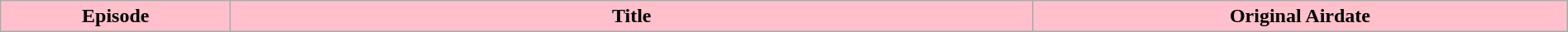<table class="wikitable plainrowheaders" style="width:100%;">
<tr>
<th style="background:pink; width:3%;">Episode</th>
<th style="background:pink; width:12%;">Title</th>
<th style="background:pink; width:8%;">Original Airdate<br>












</th>
</tr>
</table>
